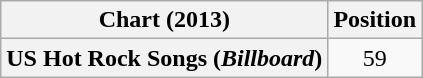<table class="wikitable plainrowheaders" style="text-align:center;">
<tr>
<th>Chart (2013)</th>
<th>Position</th>
</tr>
<tr>
<th scope="row">US Hot Rock Songs (<em>Billboard</em>)</th>
<td style="text-align:center;">59</td>
</tr>
</table>
